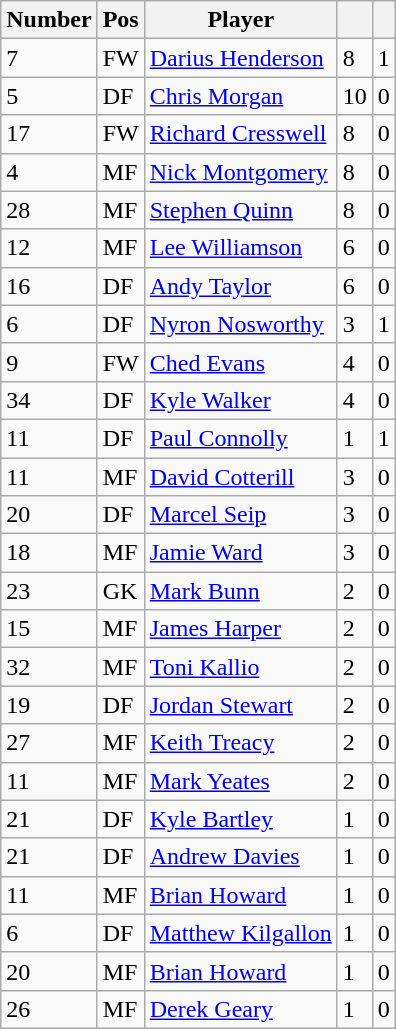<table class="wikitable">
<tr>
<th>Number</th>
<th>Pos</th>
<th>Player</th>
<th></th>
<th></th>
</tr>
<tr>
<td>7</td>
<td>FW</td>
<td><a href='#'>Darius Henderson</a></td>
<td>8</td>
<td>1</td>
</tr>
<tr>
<td>5</td>
<td>DF</td>
<td><a href='#'>Chris Morgan</a></td>
<td>10</td>
<td>0</td>
</tr>
<tr>
<td>17</td>
<td>FW</td>
<td><a href='#'>Richard Cresswell</a></td>
<td>8</td>
<td>0</td>
</tr>
<tr>
<td>4</td>
<td>MF</td>
<td><a href='#'>Nick Montgomery</a></td>
<td>8</td>
<td>0</td>
</tr>
<tr>
<td>28</td>
<td>MF</td>
<td><a href='#'>Stephen Quinn</a></td>
<td>8</td>
<td>0</td>
</tr>
<tr>
<td>12</td>
<td>MF</td>
<td><a href='#'>Lee Williamson</a></td>
<td>6</td>
<td>0</td>
</tr>
<tr>
<td>16</td>
<td>DF</td>
<td><a href='#'>Andy Taylor</a></td>
<td>6</td>
<td>0</td>
</tr>
<tr>
<td>6</td>
<td>DF</td>
<td><a href='#'>Nyron Nosworthy</a></td>
<td>3</td>
<td>1</td>
</tr>
<tr>
<td>9</td>
<td>FW</td>
<td><a href='#'>Ched Evans</a></td>
<td>4</td>
<td>0</td>
</tr>
<tr>
<td>34</td>
<td>DF</td>
<td><a href='#'>Kyle Walker</a></td>
<td>4</td>
<td>0</td>
</tr>
<tr>
<td>11</td>
<td>DF</td>
<td><a href='#'>Paul Connolly</a></td>
<td>1</td>
<td>1</td>
</tr>
<tr>
<td>11</td>
<td>MF</td>
<td><a href='#'>David Cotterill</a></td>
<td>3</td>
<td>0</td>
</tr>
<tr>
<td>20</td>
<td>DF</td>
<td><a href='#'>Marcel Seip</a></td>
<td>3</td>
<td>0</td>
</tr>
<tr>
<td>18</td>
<td>MF</td>
<td><a href='#'>Jamie Ward</a></td>
<td>3</td>
<td>0</td>
</tr>
<tr>
<td>23</td>
<td>GK</td>
<td><a href='#'>Mark Bunn</a></td>
<td>2</td>
<td>0</td>
</tr>
<tr>
<td>15</td>
<td>MF</td>
<td><a href='#'>James Harper</a></td>
<td>2</td>
<td>0</td>
</tr>
<tr>
<td>32</td>
<td>MF</td>
<td><a href='#'>Toni Kallio</a></td>
<td>2</td>
<td>0</td>
</tr>
<tr>
<td>19</td>
<td>DF</td>
<td><a href='#'>Jordan Stewart</a></td>
<td>2</td>
<td>0</td>
</tr>
<tr>
<td>27</td>
<td>MF</td>
<td><a href='#'>Keith Treacy</a></td>
<td>2</td>
<td>0</td>
</tr>
<tr>
<td>11</td>
<td>MF</td>
<td><a href='#'>Mark Yeates</a></td>
<td>2</td>
<td>0</td>
</tr>
<tr>
<td>21</td>
<td>DF</td>
<td><a href='#'>Kyle Bartley</a></td>
<td>1</td>
<td>0</td>
</tr>
<tr>
<td>21</td>
<td>DF</td>
<td><a href='#'>Andrew Davies</a></td>
<td>1</td>
<td>0</td>
</tr>
<tr>
<td>11</td>
<td>MF</td>
<td><a href='#'>Brian Howard</a></td>
<td>1</td>
<td>0</td>
</tr>
<tr>
<td>6</td>
<td>DF</td>
<td><a href='#'>Matthew Kilgallon</a></td>
<td>1</td>
<td>0</td>
</tr>
<tr>
<td>20</td>
<td>MF</td>
<td><a href='#'>Brian Howard</a></td>
<td>1</td>
<td>0</td>
</tr>
<tr>
<td>26</td>
<td>MF</td>
<td><a href='#'>Derek Geary</a></td>
<td>1</td>
<td>0</td>
</tr>
</table>
